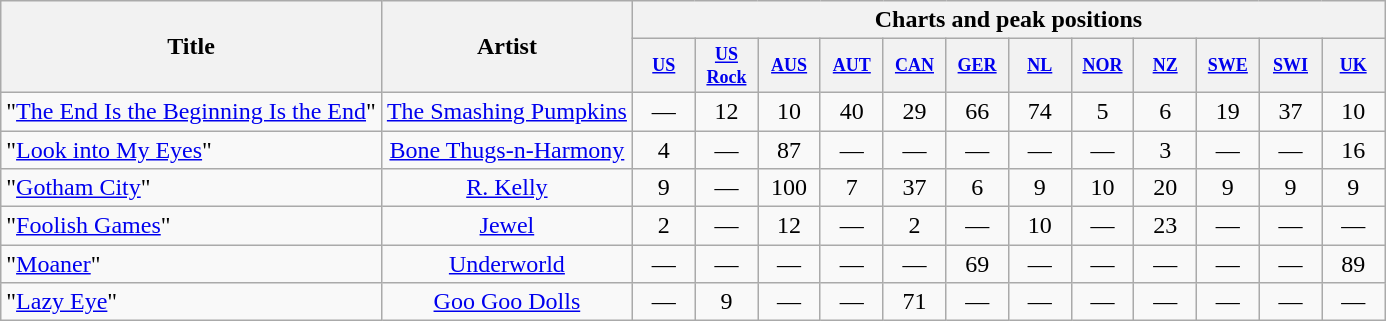<table class="wikitable" style=text-align:center;>
<tr>
<th rowspan="2">Title</th>
<th rowspan="2">Artist</th>
<th colspan="12">Charts and peak positions</th>
</tr>
<tr>
<th style="width:3em;font-size:75%"><a href='#'>US</a></th>
<th style="width:3em;font-size:75%"><a href='#'>US Rock</a></th>
<th style="width:3em;font-size:75%"><a href='#'>AUS</a></th>
<th style="width:3em;font-size:75%"><a href='#'>AUT</a></th>
<th style="width:3em;font-size:75%"><a href='#'>CAN</a></th>
<th style="width:3em;font-size:75%"><a href='#'>GER</a></th>
<th style="width:3em;font-size:75%"><a href='#'>NL</a></th>
<th style="width:3em;font-size:75%"><a href='#'>NOR</a></th>
<th style="width:3em;font-size:75%"><a href='#'>NZ</a></th>
<th style="width:3em;font-size:75%"><a href='#'>SWE</a></th>
<th style="width:3em;font-size:75%"><a href='#'>SWI</a></th>
<th style="width:3em;font-size:75%"><a href='#'>UK</a></th>
</tr>
<tr>
<td align=left>"<a href='#'>The End Is the Beginning Is the End</a>"</td>
<td align=center><a href='#'>The Smashing Pumpkins</a></td>
<td align="center">—</td>
<td align="center">12</td>
<td align="center">10</td>
<td align="center">40</td>
<td align="center">29</td>
<td align="center">66</td>
<td align="center">74</td>
<td align="center">5</td>
<td align="center">6</td>
<td align="center">19</td>
<td align="center">37</td>
<td align="center">10</td>
</tr>
<tr>
<td align=left>"<a href='#'>Look into My Eyes</a>"</td>
<td align=center><a href='#'>Bone Thugs-n-Harmony</a></td>
<td align="center">4</td>
<td align="center">—</td>
<td align="center">87</td>
<td align="center">—</td>
<td align="center">—</td>
<td align="center">—</td>
<td align="center">—</td>
<td align="center">—</td>
<td align="center">3</td>
<td align="center">—</td>
<td align="center">—</td>
<td align="center">16</td>
</tr>
<tr>
<td align=left>"<a href='#'>Gotham City</a>"</td>
<td align=center><a href='#'>R. Kelly</a></td>
<td align="center">9</td>
<td align="center">—</td>
<td align="center">100</td>
<td align="center">7</td>
<td align="center">37</td>
<td align="center">6</td>
<td align="center">9</td>
<td align="center">10</td>
<td align="center">20</td>
<td align="center">9</td>
<td align="center">9</td>
<td align="center">9</td>
</tr>
<tr>
<td align=left>"<a href='#'>Foolish Games</a>"</td>
<td align=center><a href='#'>Jewel</a></td>
<td align="center">2</td>
<td align="center">—</td>
<td align="center">12</td>
<td align="center">—</td>
<td align="center">2</td>
<td align="center">—</td>
<td align="center">10</td>
<td align="center">—</td>
<td align="center">23</td>
<td align="center">—</td>
<td align="center">—</td>
<td align="center">—</td>
</tr>
<tr>
<td align=left>"<a href='#'>Moaner</a>"</td>
<td align=center><a href='#'>Underworld</a></td>
<td align="center">—</td>
<td align="center">—</td>
<td align="center">—</td>
<td align="center">—</td>
<td align="center">—</td>
<td align="center">69</td>
<td align="center">—</td>
<td align="center">—</td>
<td align="center">—</td>
<td align="center">—</td>
<td align="center">—</td>
<td align="center">89</td>
</tr>
<tr>
<td align=left>"<a href='#'>Lazy Eye</a>"</td>
<td align=center><a href='#'>Goo Goo Dolls</a></td>
<td align="center">—</td>
<td align="center">9</td>
<td align="center">—</td>
<td align="center">—</td>
<td align="center">71</td>
<td align="center">—</td>
<td align="center">—</td>
<td align="center">—</td>
<td align="center">—</td>
<td align="center">—</td>
<td align="center">—</td>
<td align="center">—</td>
</tr>
</table>
